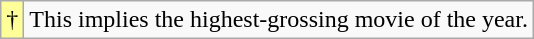<table class="wikitable">
<tr>
<td style="background-color:#FFFF99">†</td>
<td>This implies the highest-grossing movie of the year.</td>
</tr>
</table>
